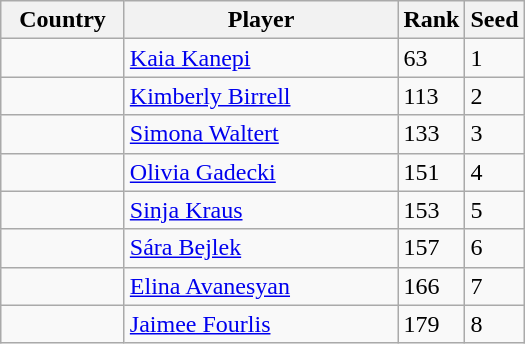<table class="wikitable">
<tr>
<th width="75">Country</th>
<th width="175">Player</th>
<th>Rank</th>
<th>Seed</th>
</tr>
<tr>
<td></td>
<td><a href='#'>Kaia Kanepi</a></td>
<td>63</td>
<td>1</td>
</tr>
<tr>
<td></td>
<td><a href='#'>Kimberly Birrell</a></td>
<td>113</td>
<td>2</td>
</tr>
<tr>
<td></td>
<td><a href='#'>Simona Waltert</a></td>
<td>133</td>
<td>3</td>
</tr>
<tr>
<td></td>
<td><a href='#'>Olivia Gadecki</a></td>
<td>151</td>
<td>4</td>
</tr>
<tr>
<td></td>
<td><a href='#'>Sinja Kraus</a></td>
<td>153</td>
<td>5</td>
</tr>
<tr>
<td></td>
<td><a href='#'>Sára Bejlek</a></td>
<td>157</td>
<td>6</td>
</tr>
<tr>
<td></td>
<td><a href='#'>Elina Avanesyan</a></td>
<td>166</td>
<td>7</td>
</tr>
<tr>
<td></td>
<td><a href='#'>Jaimee Fourlis</a></td>
<td>179</td>
<td>8</td>
</tr>
</table>
